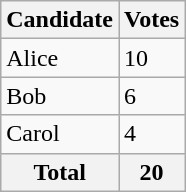<table class="wikitable">
<tr>
<th>Candidate</th>
<th>Votes</th>
</tr>
<tr>
<td>Alice</td>
<td>10</td>
</tr>
<tr>
<td>Bob</td>
<td>6</td>
</tr>
<tr>
<td>Carol</td>
<td>4</td>
</tr>
<tr>
<th>Total</th>
<th>20</th>
</tr>
</table>
